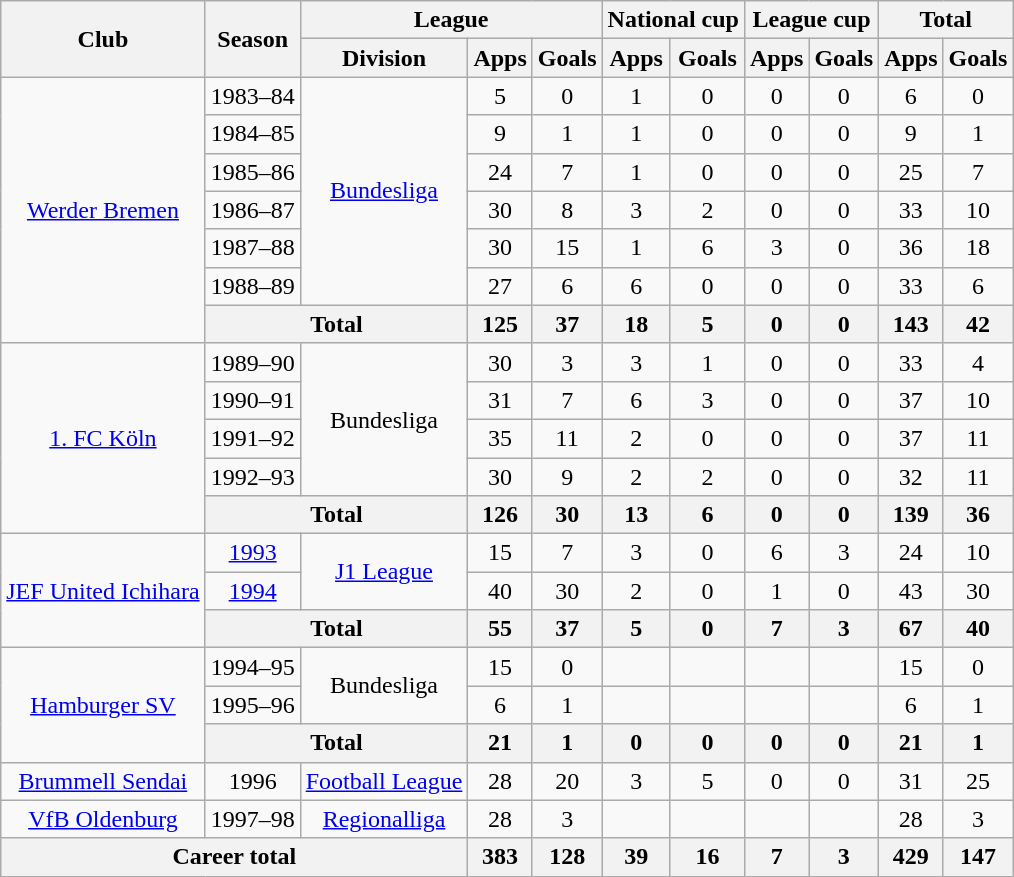<table class="wikitable" style="text-align:center">
<tr>
<th rowspan="2">Club</th>
<th rowspan="2">Season</th>
<th colspan="3">League</th>
<th colspan="2">National cup</th>
<th colspan="2">League cup</th>
<th colspan="2">Total</th>
</tr>
<tr>
<th>Division</th>
<th>Apps</th>
<th>Goals</th>
<th>Apps</th>
<th>Goals</th>
<th>Apps</th>
<th>Goals</th>
<th>Apps</th>
<th>Goals</th>
</tr>
<tr>
<td rowspan="7"><a href='#'>Werder Bremen</a></td>
<td>1983–84</td>
<td rowspan="6"><a href='#'>Bundesliga</a></td>
<td>5</td>
<td>0</td>
<td>1</td>
<td>0</td>
<td>0</td>
<td>0</td>
<td>6</td>
<td>0</td>
</tr>
<tr>
<td>1984–85</td>
<td>9</td>
<td>1</td>
<td>1</td>
<td>0</td>
<td>0</td>
<td>0</td>
<td>9</td>
<td>1</td>
</tr>
<tr>
<td>1985–86</td>
<td>24</td>
<td>7</td>
<td>1</td>
<td>0</td>
<td>0</td>
<td>0</td>
<td>25</td>
<td>7</td>
</tr>
<tr>
<td>1986–87</td>
<td>30</td>
<td>8</td>
<td>3</td>
<td>2</td>
<td>0</td>
<td>0</td>
<td>33</td>
<td>10</td>
</tr>
<tr>
<td>1987–88</td>
<td>30</td>
<td>15</td>
<td>1</td>
<td>6</td>
<td>3</td>
<td>0</td>
<td>36</td>
<td>18</td>
</tr>
<tr>
<td>1988–89</td>
<td>27</td>
<td>6</td>
<td>6</td>
<td>0</td>
<td>0</td>
<td>0</td>
<td>33</td>
<td>6</td>
</tr>
<tr>
<th colspan="2">Total</th>
<th>125</th>
<th>37</th>
<th>18</th>
<th>5</th>
<th>0</th>
<th>0</th>
<th>143</th>
<th>42</th>
</tr>
<tr>
<td rowspan="5"><a href='#'>1. FC Köln</a></td>
<td>1989–90</td>
<td rowspan="4">Bundesliga</td>
<td>30</td>
<td>3</td>
<td>3</td>
<td>1</td>
<td>0</td>
<td>0</td>
<td>33</td>
<td>4</td>
</tr>
<tr>
<td>1990–91</td>
<td>31</td>
<td>7</td>
<td>6</td>
<td>3</td>
<td>0</td>
<td>0</td>
<td>37</td>
<td>10</td>
</tr>
<tr>
<td>1991–92</td>
<td>35</td>
<td>11</td>
<td>2</td>
<td>0</td>
<td>0</td>
<td>0</td>
<td>37</td>
<td>11</td>
</tr>
<tr>
<td>1992–93</td>
<td>30</td>
<td>9</td>
<td>2</td>
<td>2</td>
<td>0</td>
<td>0</td>
<td>32</td>
<td>11</td>
</tr>
<tr>
<th colspan="2">Total</th>
<th>126</th>
<th>30</th>
<th>13</th>
<th>6</th>
<th>0</th>
<th>0</th>
<th>139</th>
<th>36</th>
</tr>
<tr>
<td rowspan="3"><a href='#'>JEF United Ichihara</a></td>
<td><a href='#'>1993</a></td>
<td rowspan="2"><a href='#'>J1 League</a></td>
<td>15</td>
<td>7</td>
<td>3</td>
<td>0</td>
<td>6</td>
<td>3</td>
<td>24</td>
<td>10</td>
</tr>
<tr>
<td><a href='#'>1994</a></td>
<td>40</td>
<td>30</td>
<td>2</td>
<td>0</td>
<td>1</td>
<td>0</td>
<td>43</td>
<td>30</td>
</tr>
<tr>
<th colspan="2">Total</th>
<th>55</th>
<th>37</th>
<th>5</th>
<th>0</th>
<th>7</th>
<th>3</th>
<th>67</th>
<th>40</th>
</tr>
<tr>
<td rowspan="3"><a href='#'>Hamburger SV</a></td>
<td>1994–95</td>
<td rowspan="2">Bundesliga</td>
<td>15</td>
<td>0</td>
<td></td>
<td></td>
<td></td>
<td></td>
<td>15</td>
<td>0</td>
</tr>
<tr>
<td>1995–96</td>
<td>6</td>
<td>1</td>
<td></td>
<td></td>
<td></td>
<td></td>
<td>6</td>
<td>1</td>
</tr>
<tr>
<th colspan="2">Total</th>
<th>21</th>
<th>1</th>
<th>0</th>
<th>0</th>
<th>0</th>
<th>0</th>
<th>21</th>
<th>1</th>
</tr>
<tr>
<td><a href='#'>Brummell Sendai</a></td>
<td>1996</td>
<td><a href='#'>Football League</a></td>
<td>28</td>
<td>20</td>
<td>3</td>
<td>5</td>
<td>0</td>
<td>0</td>
<td>31</td>
<td>25</td>
</tr>
<tr>
<td><a href='#'>VfB Oldenburg</a></td>
<td>1997–98</td>
<td><a href='#'>Regionalliga</a></td>
<td>28</td>
<td>3</td>
<td></td>
<td></td>
<td></td>
<td></td>
<td>28</td>
<td>3</td>
</tr>
<tr>
<th colspan="3">Career total</th>
<th>383</th>
<th>128</th>
<th>39</th>
<th>16</th>
<th>7</th>
<th>3</th>
<th>429</th>
<th>147</th>
</tr>
</table>
